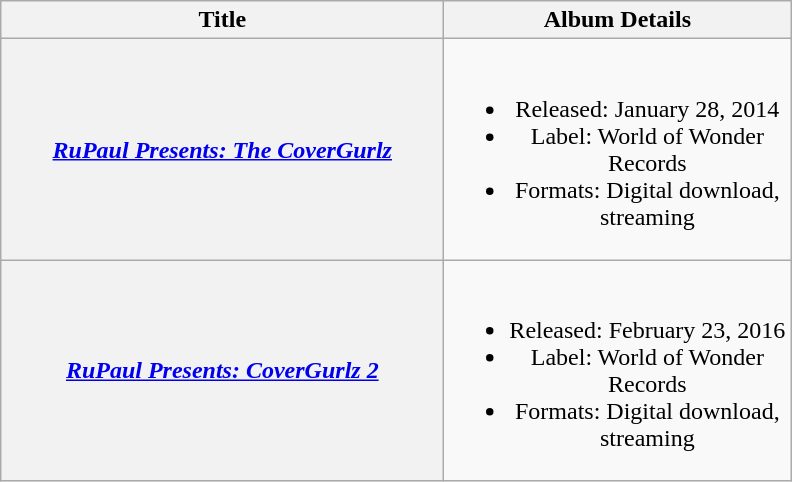<table class="wikitable plainrowheaders" style="text-align:center;">
<tr>
<th scope="col" rowspan="1" style="width:18em;">Title</th>
<th scope="col" rowspan="1" style="width:14em;">Album Details</th>
</tr>
<tr>
<th scope="row"><em><a href='#'>RuPaul Presents: The CoverGurlz</a></em></th>
<td><br><ul><li>Released: January 28, 2014</li><li>Label: World of Wonder Records</li><li>Formats: Digital download, streaming</li></ul></td>
</tr>
<tr>
<th scope="row"><em><a href='#'>RuPaul Presents: CoverGurlz 2</a></em></th>
<td><br><ul><li>Released: February 23, 2016</li><li>Label: World of Wonder Records</li><li>Formats: Digital download, streaming</li></ul></td>
</tr>
</table>
